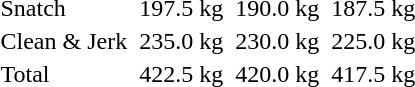<table>
<tr>
<td>Snatch</td>
<td></td>
<td>197.5 kg</td>
<td></td>
<td>190.0 kg</td>
<td></td>
<td>187.5 kg</td>
</tr>
<tr>
<td>Clean & Jerk</td>
<td></td>
<td>235.0 kg</td>
<td></td>
<td>230.0 kg</td>
<td></td>
<td>225.0 kg</td>
</tr>
<tr>
<td>Total</td>
<td></td>
<td>422.5 kg</td>
<td></td>
<td>420.0 kg</td>
<td></td>
<td>417.5 kg</td>
</tr>
</table>
